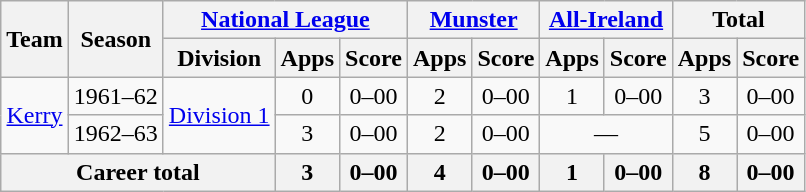<table class="wikitable" style="text-align:center">
<tr>
<th rowspan="2">Team</th>
<th rowspan="2">Season</th>
<th colspan="3"><a href='#'>National League</a></th>
<th colspan="2"><a href='#'>Munster</a></th>
<th colspan="2"><a href='#'>All-Ireland</a></th>
<th colspan="2">Total</th>
</tr>
<tr>
<th>Division</th>
<th>Apps</th>
<th>Score</th>
<th>Apps</th>
<th>Score</th>
<th>Apps</th>
<th>Score</th>
<th>Apps</th>
<th>Score</th>
</tr>
<tr>
<td rowspan="2"><a href='#'>Kerry</a></td>
<td>1961–62</td>
<td rowspan="2"><a href='#'>Division 1</a></td>
<td>0</td>
<td>0–00</td>
<td>2</td>
<td>0–00</td>
<td>1</td>
<td>0–00</td>
<td>3</td>
<td>0–00</td>
</tr>
<tr>
<td>1962–63</td>
<td>3</td>
<td>0–00</td>
<td>2</td>
<td>0–00</td>
<td colspan=2>—</td>
<td>5</td>
<td>0–00</td>
</tr>
<tr>
<th colspan="3">Career total</th>
<th>3</th>
<th>0–00</th>
<th>4</th>
<th>0–00</th>
<th>1</th>
<th>0–00</th>
<th>8</th>
<th>0–00</th>
</tr>
</table>
